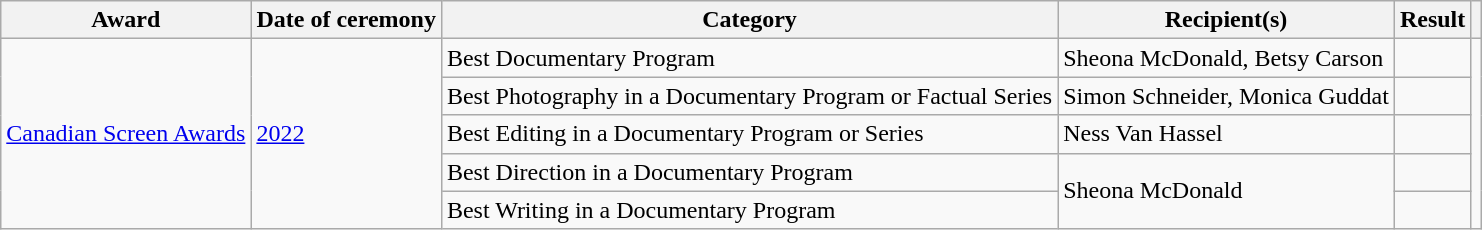<table class="wikitable plainrowheaders sortable">
<tr>
<th scope="col">Award</th>
<th scope="col">Date of ceremony</th>
<th scope="col">Category</th>
<th scope="col">Recipient(s)</th>
<th scope="col">Result</th>
<th scope="col" class="unsortable"></th>
</tr>
<tr>
<td rowspan=5><a href='#'>Canadian Screen Awards</a></td>
<td rowspan=5><a href='#'>2022</a></td>
<td>Best Documentary Program</td>
<td>Sheona McDonald, Betsy Carson</td>
<td></td>
<td rowspan=5></td>
</tr>
<tr>
<td>Best Photography in a Documentary Program or Factual Series</td>
<td>Simon Schneider, Monica Guddat</td>
<td></td>
</tr>
<tr>
<td>Best Editing in a Documentary Program or Series</td>
<td>Ness Van Hassel</td>
<td></td>
</tr>
<tr>
<td>Best Direction in a Documentary Program</td>
<td rowspan=2>Sheona McDonald</td>
<td></td>
</tr>
<tr>
<td>Best Writing in a Documentary Program</td>
<td></td>
</tr>
</table>
